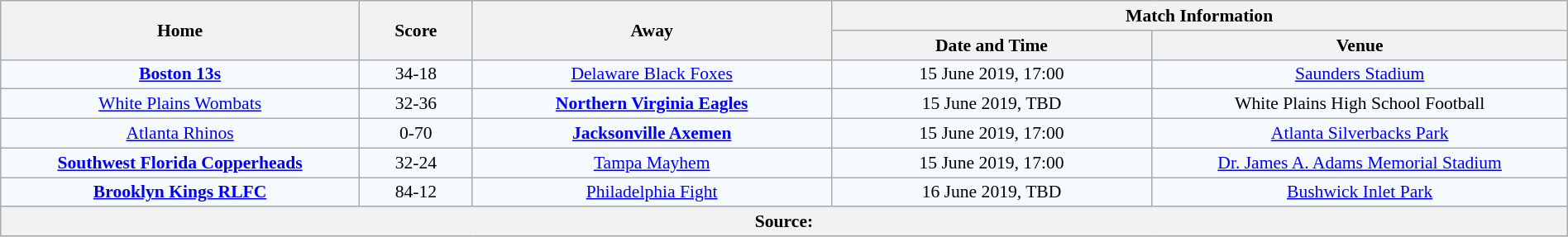<table class="wikitable" width="100%" style="border-collapse:collapse; font-size:90%; text-align:center;">
<tr>
<th rowspan="2" width="19%">Home</th>
<th rowspan="2" width="6%">Score</th>
<th rowspan="2" width="19%">Away</th>
<th colspan="2">Match Information</th>
</tr>
<tr bgcolor="#CCCCCC">
<th width="17%">Date and Time</th>
<th width="22%">Venue</th>
</tr>
<tr bgcolor="#F5FAFF">
<td><a href='#'><strong>Boston 13s</strong></a></td>
<td>34-18</td>
<td><a href='#'>Delaware Black Foxes</a></td>
<td>15 June 2019, 17:00</td>
<td><a href='#'>Saunders Stadium</a></td>
</tr>
<tr bgcolor="#F5FAFF">
<td><a href='#'>White Plains Wombats</a></td>
<td>32-36</td>
<td><strong><a href='#'>Northern Virginia Eagles</a></strong></td>
<td>15 June 2019, TBD</td>
<td>White Plains High School Football</td>
</tr>
<tr bgcolor="#F5FAFF">
<td><a href='#'>Atlanta Rhinos</a></td>
<td>0-70</td>
<td><strong><a href='#'>Jacksonville Axemen</a></strong></td>
<td>15 June 2019, 17:00</td>
<td><a href='#'>Atlanta Silverbacks Park</a></td>
</tr>
<tr bgcolor="#F5FAFF">
<td><strong><a href='#'>Southwest Florida Copperheads</a></strong></td>
<td>32-24</td>
<td><a href='#'>Tampa Mayhem</a></td>
<td>15 June 2019, 17:00</td>
<td><a href='#'>Dr. James A. Adams Memorial Stadium</a></td>
</tr>
<tr bgcolor="#F5FAFF">
<td><strong><a href='#'>Brooklyn Kings RLFC</a></strong></td>
<td>84-12</td>
<td><a href='#'>Philadelphia Fight</a></td>
<td>16 June 2019, TBD</td>
<td><a href='#'>Bushwick Inlet Park</a></td>
</tr>
<tr bgcolor="#C1D8FF">
<th colspan="5">Source:</th>
</tr>
</table>
